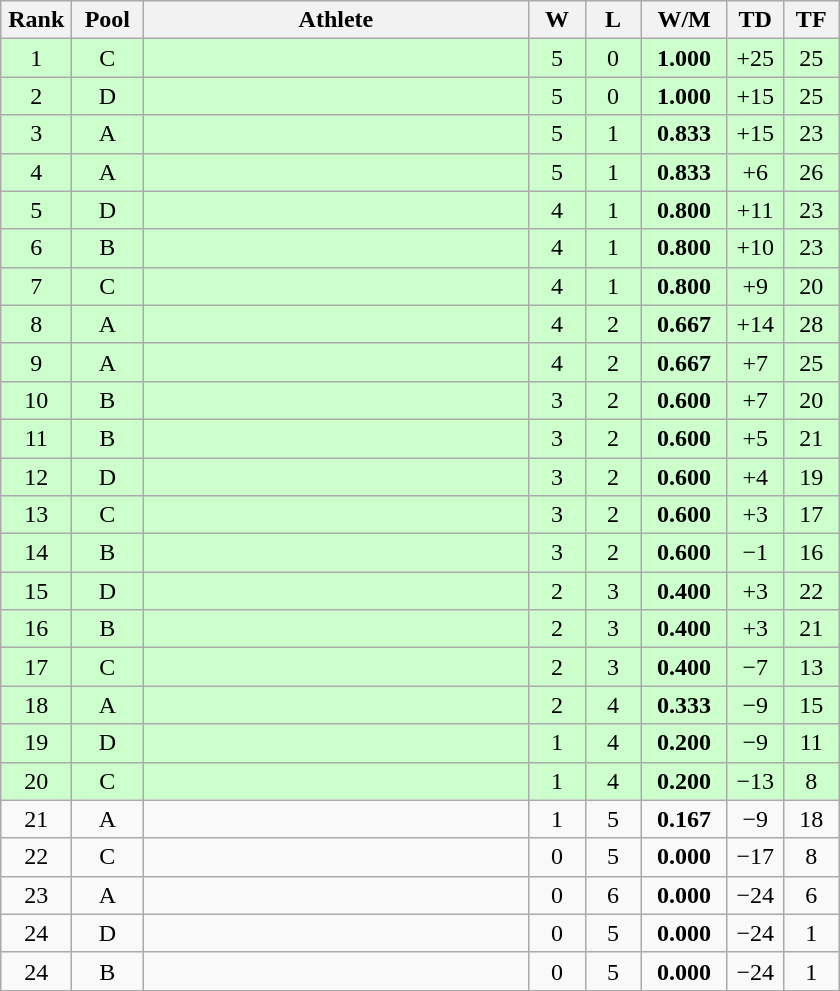<table class=wikitable style="text-align:center">
<tr>
<th width=40>Rank</th>
<th width=40>Pool</th>
<th width=250>Athlete</th>
<th width=30>W</th>
<th width=30>L</th>
<th width=50>W/M</th>
<th width=30>TD</th>
<th width=30>TF</th>
</tr>
<tr bgcolor="ccffcc">
<td>1</td>
<td>C</td>
<td align=left></td>
<td>5</td>
<td>0</td>
<td><strong>1.000</strong></td>
<td>+25</td>
<td>25</td>
</tr>
<tr bgcolor="ccffcc">
<td>2</td>
<td>D</td>
<td align=left></td>
<td>5</td>
<td>0</td>
<td><strong>1.000</strong></td>
<td>+15</td>
<td>25</td>
</tr>
<tr bgcolor="ccffcc">
<td>3</td>
<td>A</td>
<td align=left></td>
<td>5</td>
<td>1</td>
<td><strong>0.833</strong></td>
<td>+15</td>
<td>23</td>
</tr>
<tr bgcolor="ccffcc">
<td>4</td>
<td>A</td>
<td align=left></td>
<td>5</td>
<td>1</td>
<td><strong>0.833</strong></td>
<td>+6</td>
<td>26</td>
</tr>
<tr bgcolor="ccffcc">
<td>5</td>
<td>D</td>
<td align=left></td>
<td>4</td>
<td>1</td>
<td><strong>0.800</strong></td>
<td>+11</td>
<td>23</td>
</tr>
<tr bgcolor="ccffcc">
<td>6</td>
<td>B</td>
<td align=left></td>
<td>4</td>
<td>1</td>
<td><strong>0.800</strong></td>
<td>+10</td>
<td>23</td>
</tr>
<tr bgcolor="ccffcc">
<td>7</td>
<td>C</td>
<td align=left></td>
<td>4</td>
<td>1</td>
<td><strong>0.800</strong></td>
<td>+9</td>
<td>20</td>
</tr>
<tr bgcolor="ccffcc">
<td>8</td>
<td>A</td>
<td align=left></td>
<td>4</td>
<td>2</td>
<td><strong>0.667</strong></td>
<td>+14</td>
<td>28</td>
</tr>
<tr bgcolor="ccffcc">
<td>9</td>
<td>A</td>
<td align=left></td>
<td>4</td>
<td>2</td>
<td><strong>0.667</strong></td>
<td>+7</td>
<td>25</td>
</tr>
<tr bgcolor="ccffcc">
<td>10</td>
<td>B</td>
<td align=left></td>
<td>3</td>
<td>2</td>
<td><strong>0.600</strong></td>
<td>+7</td>
<td>20</td>
</tr>
<tr bgcolor="ccffcc">
<td>11</td>
<td>B</td>
<td align=left></td>
<td>3</td>
<td>2</td>
<td><strong>0.600</strong></td>
<td>+5</td>
<td>21</td>
</tr>
<tr bgcolor="ccffcc">
<td>12</td>
<td>D</td>
<td align=left></td>
<td>3</td>
<td>2</td>
<td><strong>0.600</strong></td>
<td>+4</td>
<td>19</td>
</tr>
<tr bgcolor="ccffcc">
<td>13</td>
<td>C</td>
<td align=left></td>
<td>3</td>
<td>2</td>
<td><strong>0.600</strong></td>
<td>+3</td>
<td>17</td>
</tr>
<tr bgcolor="ccffcc">
<td>14</td>
<td>B</td>
<td align=left></td>
<td>3</td>
<td>2</td>
<td><strong>0.600</strong></td>
<td>−1</td>
<td>16</td>
</tr>
<tr bgcolor="ccffcc">
<td>15</td>
<td>D</td>
<td align=left></td>
<td>2</td>
<td>3</td>
<td><strong>0.400</strong></td>
<td>+3</td>
<td>22</td>
</tr>
<tr bgcolor="ccffcc">
<td>16</td>
<td>B</td>
<td align=left></td>
<td>2</td>
<td>3</td>
<td><strong>0.400</strong></td>
<td>+3</td>
<td>21</td>
</tr>
<tr bgcolor="ccffcc">
<td>17</td>
<td>C</td>
<td align=left></td>
<td>2</td>
<td>3</td>
<td><strong>0.400</strong></td>
<td>−7</td>
<td>13</td>
</tr>
<tr bgcolor="ccffcc">
<td>18</td>
<td>A</td>
<td align=left></td>
<td>2</td>
<td>4</td>
<td><strong>0.333</strong></td>
<td>−9</td>
<td>15</td>
</tr>
<tr bgcolor="ccffcc">
<td>19</td>
<td>D</td>
<td align=left></td>
<td>1</td>
<td>4</td>
<td><strong>0.200</strong></td>
<td>−9</td>
<td>11</td>
</tr>
<tr bgcolor="ccffcc">
<td>20</td>
<td>C</td>
<td align=left></td>
<td>1</td>
<td>4</td>
<td><strong>0.200</strong></td>
<td>−13</td>
<td>8</td>
</tr>
<tr>
<td>21</td>
<td>A</td>
<td align=left></td>
<td>1</td>
<td>5</td>
<td><strong>0.167</strong></td>
<td>−9</td>
<td>18</td>
</tr>
<tr>
<td>22</td>
<td>C</td>
<td align=left></td>
<td>0</td>
<td>5</td>
<td><strong>0.000</strong></td>
<td>−17</td>
<td>8</td>
</tr>
<tr>
<td>23</td>
<td>A</td>
<td align=left></td>
<td>0</td>
<td>6</td>
<td><strong>0.000</strong></td>
<td>−24</td>
<td>6</td>
</tr>
<tr>
<td>24</td>
<td>D</td>
<td align=left></td>
<td>0</td>
<td>5</td>
<td><strong>0.000</strong></td>
<td>−24</td>
<td>1</td>
</tr>
<tr>
<td>24</td>
<td>B</td>
<td align=left></td>
<td>0</td>
<td>5</td>
<td><strong>0.000</strong></td>
<td>−24</td>
<td>1</td>
</tr>
</table>
